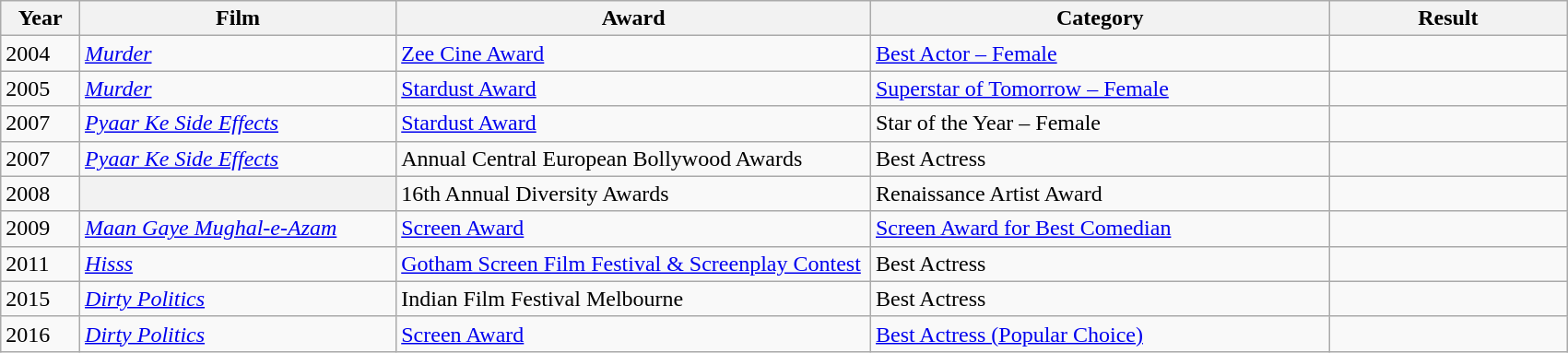<table class="wikitable sortable plainrowheaders">
<tr>
<th width=5%>Year</th>
<th width=20%>Film</th>
<th width=30%>Award</th>
<th width=29%>Category</th>
<th width=15%>Result</th>
</tr>
<tr>
<td>2004</td>
<td><em><a href='#'>Murder</a></em></td>
<td><a href='#'>Zee Cine Award</a></td>
<td><a href='#'>Best Actor – Female</a></td>
<td></td>
</tr>
<tr>
<td>2005</td>
<td><em><a href='#'>Murder</a></em></td>
<td><a href='#'>Stardust Award</a></td>
<td><a href='#'>Superstar of Tomorrow – Female</a></td>
<td></td>
</tr>
<tr>
<td>2007</td>
<td><em><a href='#'>Pyaar Ke Side Effects</a></em></td>
<td><a href='#'>Stardust Award</a></td>
<td>Star of the Year  – Female</td>
<td></td>
</tr>
<tr>
<td>2007</td>
<td><em><a href='#'>Pyaar Ke Side Effects</a></em></td>
<td>Annual Central European Bollywood Awards</td>
<td>Best Actress</td>
<td></td>
</tr>
<tr>
<td>2008</td>
<th></th>
<td>16th Annual Diversity Awards</td>
<td>Renaissance Artist Award</td>
<td></td>
</tr>
<tr>
<td>2009</td>
<td><em><a href='#'>Maan Gaye Mughal-e-Azam</a></em></td>
<td><a href='#'>Screen Award</a></td>
<td><a href='#'>Screen Award for Best Comedian</a></td>
<td></td>
</tr>
<tr>
<td>2011</td>
<td><em><a href='#'>Hisss</a></em></td>
<td><a href='#'>Gotham Screen Film Festival & Screenplay Contest</a></td>
<td>Best Actress</td>
<td></td>
</tr>
<tr>
<td>2015</td>
<td><em><a href='#'>Dirty Politics</a></em></td>
<td>Indian Film Festival Melbourne</td>
<td>Best Actress</td>
<td></td>
</tr>
<tr>
<td>2016</td>
<td><em><a href='#'>Dirty Politics</a></em></td>
<td><a href='#'>Screen Award</a></td>
<td><a href='#'>Best Actress (Popular Choice)</a></td>
<td></td>
</tr>
</table>
